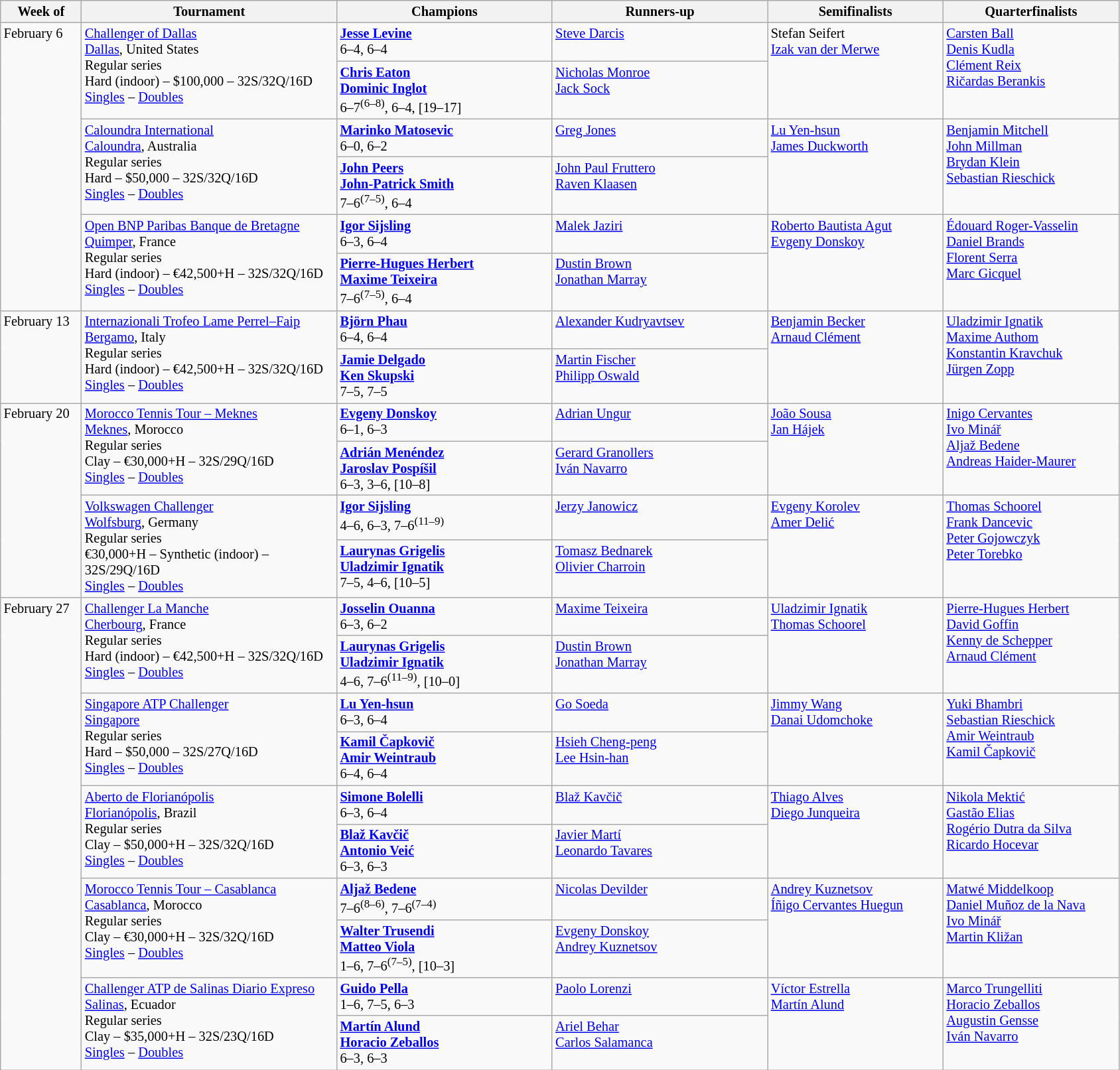<table class=wikitable style=font-size:85%;>
<tr>
<th width=75>Week of</th>
<th width=250>Tournament</th>
<th width=210>Champions</th>
<th width=210>Runners-up</th>
<th width=170>Semifinalists</th>
<th width=170>Quarterfinalists</th>
</tr>
<tr valign=top>
<td rowspan=6>February 6</td>
<td rowspan=2><a href='#'>Challenger of Dallas</a><br> <a href='#'>Dallas</a>, United States<br>Regular series<br>Hard (indoor) – $100,000 – 32S/32Q/16D<br><a href='#'>Singles</a> – <a href='#'>Doubles</a></td>
<td> <strong><a href='#'>Jesse Levine</a></strong><br>6–4, 6–4</td>
<td> <a href='#'>Steve Darcis</a></td>
<td rowspan=2> Stefan Seifert<br> <a href='#'>Izak van der Merwe</a></td>
<td rowspan=2> <a href='#'>Carsten Ball</a><br> <a href='#'>Denis Kudla</a><br> <a href='#'>Clément Reix</a><br> <a href='#'>Ričardas Berankis</a></td>
</tr>
<tr valign=top>
<td> <strong><a href='#'>Chris Eaton</a></strong><br> <strong><a href='#'>Dominic Inglot</a></strong><br>6–7<sup>(6–8)</sup>, 6–4, [19–17]</td>
<td> <a href='#'>Nicholas Monroe</a><br> <a href='#'>Jack Sock</a></td>
</tr>
<tr valign=top>
<td rowspan=2><a href='#'>Caloundra International</a><br> <a href='#'>Caloundra</a>, Australia<br>Regular series<br>Hard – $50,000 – 32S/32Q/16D<br><a href='#'>Singles</a> – <a href='#'>Doubles</a></td>
<td> <strong><a href='#'>Marinko Matosevic</a></strong><br>6–0, 6–2</td>
<td> <a href='#'>Greg Jones</a></td>
<td rowspan=2> <a href='#'>Lu Yen-hsun</a><br> <a href='#'>James Duckworth</a></td>
<td rowspan=2> <a href='#'>Benjamin Mitchell</a><br> <a href='#'>John Millman</a><br> <a href='#'>Brydan Klein</a><br> <a href='#'>Sebastian Rieschick</a></td>
</tr>
<tr valign=top>
<td> <strong><a href='#'>John Peers</a></strong><br> <strong><a href='#'>John-Patrick Smith</a></strong><br>7–6<sup>(7–5)</sup>, 6–4</td>
<td> <a href='#'>John Paul Fruttero</a><br> <a href='#'>Raven Klaasen</a></td>
</tr>
<tr valign=top>
<td rowspan=2><a href='#'>Open BNP Paribas Banque de Bretagne</a><br> <a href='#'>Quimper</a>, France<br>Regular series<br>Hard (indoor) – €42,500+H – 32S/32Q/16D<br><a href='#'>Singles</a> – <a href='#'>Doubles</a></td>
<td> <strong><a href='#'>Igor Sijsling</a></strong><br>6–3, 6–4</td>
<td> <a href='#'>Malek Jaziri</a></td>
<td rowspan=2> <a href='#'>Roberto Bautista Agut</a><br> <a href='#'>Evgeny Donskoy</a></td>
<td rowspan=2> <a href='#'>Édouard Roger-Vasselin</a><br> <a href='#'>Daniel Brands</a><br> <a href='#'>Florent Serra</a><br> <a href='#'>Marc Gicquel</a></td>
</tr>
<tr valign=top>
<td> <strong><a href='#'>Pierre-Hugues Herbert</a></strong><br> <strong><a href='#'>Maxime Teixeira</a></strong><br>7–6<sup>(7–5)</sup>, 6–4</td>
<td> <a href='#'>Dustin Brown</a><br> <a href='#'>Jonathan Marray</a></td>
</tr>
<tr valign=top>
<td rowspan=2>February 13</td>
<td rowspan=2><a href='#'>Internazionali Trofeo Lame Perrel–Faip</a><br> <a href='#'>Bergamo</a>, Italy<br>Regular series<br>Hard (indoor) – €42,500+H – 32S/32Q/16D<br><a href='#'>Singles</a> – <a href='#'>Doubles</a></td>
<td> <strong><a href='#'>Björn Phau</a></strong><br>6–4, 6–4</td>
<td> <a href='#'>Alexander Kudryavtsev</a></td>
<td rowspan=2> <a href='#'>Benjamin Becker</a><br> <a href='#'>Arnaud Clément</a></td>
<td rowspan=2> <a href='#'>Uladzimir Ignatik</a><br> <a href='#'>Maxime Authom</a><br> <a href='#'>Konstantin Kravchuk</a><br> <a href='#'>Jürgen Zopp</a></td>
</tr>
<tr valign=top>
<td> <strong><a href='#'>Jamie Delgado</a></strong><br> <strong><a href='#'>Ken Skupski</a></strong><br>7–5, 7–5</td>
<td> <a href='#'>Martin Fischer</a><br> <a href='#'>Philipp Oswald</a></td>
</tr>
<tr valign=top>
<td rowspan=4>February 20</td>
<td rowspan=2><a href='#'>Morocco Tennis Tour – Meknes</a><br> <a href='#'>Meknes</a>, Morocco<br>Regular series<br>Clay – €30,000+H – 32S/29Q/16D<br><a href='#'>Singles</a> – <a href='#'>Doubles</a></td>
<td> <strong><a href='#'>Evgeny Donskoy</a></strong><br>6–1, 6–3</td>
<td> <a href='#'>Adrian Ungur</a></td>
<td rowspan=2> <a href='#'>João Sousa</a><br> <a href='#'>Jan Hájek</a></td>
<td rowspan=2> <a href='#'>Inigo Cervantes</a><br> <a href='#'>Ivo Minář</a><br> <a href='#'>Aljaž Bedene</a><br> <a href='#'>Andreas Haider-Maurer</a></td>
</tr>
<tr valign=top>
<td> <strong><a href='#'>Adrián Menéndez</a></strong><br> <strong><a href='#'>Jaroslav Pospíšil</a></strong><br>6–3, 3–6, [10–8]</td>
<td> <a href='#'>Gerard Granollers</a><br> <a href='#'>Iván Navarro</a></td>
</tr>
<tr valign=top>
<td rowspan=2><a href='#'>Volkswagen Challenger</a><br> <a href='#'>Wolfsburg</a>, Germany<br>Regular series<br>€30,000+H – Synthetic (indoor) – 32S/29Q/16D<br><a href='#'>Singles</a> – <a href='#'>Doubles</a></td>
<td> <strong><a href='#'>Igor Sijsling</a></strong><br>4–6, 6–3, 7–6<sup>(11–9)</sup></td>
<td> <a href='#'>Jerzy Janowicz</a></td>
<td rowspan=2> <a href='#'>Evgeny Korolev</a><br> <a href='#'>Amer Delić</a></td>
<td rowspan=2> <a href='#'>Thomas Schoorel</a><br> <a href='#'>Frank Dancevic</a><br> <a href='#'>Peter Gojowczyk</a><br> <a href='#'>Peter Torebko</a></td>
</tr>
<tr valign=top>
<td> <strong><a href='#'>Laurynas Grigelis</a></strong><br> <strong><a href='#'>Uladzimir Ignatik</a></strong><br>7–5, 4–6, [10–5]</td>
<td> <a href='#'>Tomasz Bednarek</a><br> <a href='#'>Olivier Charroin</a></td>
</tr>
<tr valign=top>
<td rowspan=10>February 27</td>
<td rowspan=2><a href='#'>Challenger La Manche</a><br><a href='#'>Cherbourg</a>, France<br>Regular series<br>Hard (indoor) – €42,500+H – 32S/32Q/16D<br><a href='#'>Singles</a> – <a href='#'>Doubles</a></td>
<td> <strong><a href='#'>Josselin Ouanna</a></strong><br>6–3, 6–2</td>
<td> <a href='#'>Maxime Teixeira</a></td>
<td rowspan=2> <a href='#'>Uladzimir Ignatik</a><br> <a href='#'>Thomas Schoorel</a></td>
<td rowspan=2> <a href='#'>Pierre-Hugues Herbert</a><br> <a href='#'>David Goffin</a><br> <a href='#'>Kenny de Schepper</a><br> <a href='#'>Arnaud Clément</a></td>
</tr>
<tr valign=top>
<td> <strong><a href='#'>Laurynas Grigelis</a></strong><br> <strong><a href='#'>Uladzimir Ignatik</a></strong><br>4–6, 7–6<sup>(11–9)</sup>, [10–0]</td>
<td> <a href='#'>Dustin Brown</a><br> <a href='#'>Jonathan Marray</a></td>
</tr>
<tr valign=top>
<td rowspan=2><a href='#'>Singapore ATP Challenger</a><br> <a href='#'>Singapore</a><br>Regular series<br>Hard – $50,000 – 32S/27Q/16D<br><a href='#'>Singles</a> – <a href='#'>Doubles</a></td>
<td> <strong><a href='#'>Lu Yen-hsun</a></strong><br>6–3, 6–4</td>
<td> <a href='#'>Go Soeda</a></td>
<td rowspan=2> <a href='#'>Jimmy Wang</a><br> <a href='#'>Danai Udomchoke</a></td>
<td rowspan=2> <a href='#'>Yuki Bhambri</a><br> <a href='#'>Sebastian Rieschick</a><br> <a href='#'>Amir Weintraub</a><br> <a href='#'>Kamil Čapkovič</a></td>
</tr>
<tr valign=top>
<td> <strong><a href='#'>Kamil Čapkovič</a></strong><br> <strong><a href='#'>Amir Weintraub</a></strong><br>6–4, 6–4</td>
<td> <a href='#'>Hsieh Cheng-peng</a><br> <a href='#'>Lee Hsin-han</a></td>
</tr>
<tr valign=top>
<td rowspan=2><a href='#'>Aberto de Florianópolis</a><br> <a href='#'>Florianópolis</a>, Brazil<br>Regular series<br>Clay – $50,000+H – 32S/32Q/16D<br><a href='#'>Singles</a> – <a href='#'>Doubles</a></td>
<td> <strong><a href='#'>Simone Bolelli</a></strong><br>6–3, 6–4</td>
<td> <a href='#'>Blaž Kavčič</a></td>
<td rowspan=2> <a href='#'>Thiago Alves</a><br> <a href='#'>Diego Junqueira</a></td>
<td rowspan=2> <a href='#'>Nikola Mektić</a><br> <a href='#'>Gastão Elias</a><br> <a href='#'>Rogério Dutra da Silva</a><br> <a href='#'>Ricardo Hocevar</a></td>
</tr>
<tr valign=top>
<td> <strong><a href='#'>Blaž Kavčič</a></strong><br> <strong><a href='#'>Antonio Veić</a></strong><br>6–3, 6–3</td>
<td> <a href='#'>Javier Martí</a><br> <a href='#'>Leonardo Tavares</a></td>
</tr>
<tr valign=top>
<td rowspan=2><a href='#'>Morocco Tennis Tour – Casablanca</a><br><a href='#'>Casablanca</a>, Morocco<br>Regular series<br>Clay – €30,000+H – 32S/32Q/16D<br> <a href='#'>Singles</a> – <a href='#'>Doubles</a></td>
<td> <strong><a href='#'>Aljaž Bedene</a></strong><br>7–6<sup>(8–6)</sup>, 7–6<sup>(7–4)</sup></td>
<td> <a href='#'>Nicolas Devilder</a></td>
<td rowspan=2> <a href='#'>Andrey Kuznetsov</a><br> <a href='#'>Íñigo Cervantes Huegun</a></td>
<td rowspan=2> <a href='#'>Matwé Middelkoop</a><br> <a href='#'>Daniel Muñoz de la Nava</a><br> <a href='#'>Ivo Minář</a><br> <a href='#'>Martin Kližan</a></td>
</tr>
<tr valign=top>
<td> <strong><a href='#'>Walter Trusendi</a></strong><br> <strong><a href='#'>Matteo Viola</a></strong><br>1–6, 7–6<sup>(7–5)</sup>, [10–3]</td>
<td> <a href='#'>Evgeny Donskoy</a><br> <a href='#'>Andrey Kuznetsov</a></td>
</tr>
<tr valign=top>
<td rowspan=2><a href='#'>Challenger ATP de Salinas Diario Expreso</a><br><a href='#'>Salinas</a>, Ecuador<br>Regular series<br>Clay – $35,000+H – 32S/23Q/16D<br><a href='#'>Singles</a> – <a href='#'>Doubles</a></td>
<td> <strong><a href='#'>Guido Pella</a></strong><br>1–6, 7–5, 6–3</td>
<td> <a href='#'>Paolo Lorenzi</a></td>
<td rowspan=2> <a href='#'>Víctor Estrella</a><br> <a href='#'>Martín Alund</a></td>
<td rowspan=2> <a href='#'>Marco Trungelliti</a><br> <a href='#'>Horacio Zeballos</a><br> <a href='#'>Augustin Gensse</a><br> <a href='#'>Iván Navarro</a></td>
</tr>
<tr valign=top>
<td> <strong><a href='#'>Martín Alund</a></strong><br> <strong><a href='#'>Horacio Zeballos</a></strong><br>6–3, 6–3</td>
<td> <a href='#'>Ariel Behar</a><br> <a href='#'>Carlos Salamanca</a></td>
</tr>
</table>
